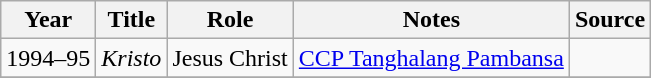<table class="wikitable sortable">
<tr>
<th>Year</th>
<th>Title</th>
<th>Role</th>
<th class="unsortable">Notes</th>
<th class="unsortable">Source</th>
</tr>
<tr>
<td>1994–95</td>
<td><em>Kristo</em></td>
<td>Jesus Christ</td>
<td><a href='#'>CCP Tanghalang Pambansa</a></td>
<td></td>
</tr>
<tr>
</tr>
</table>
